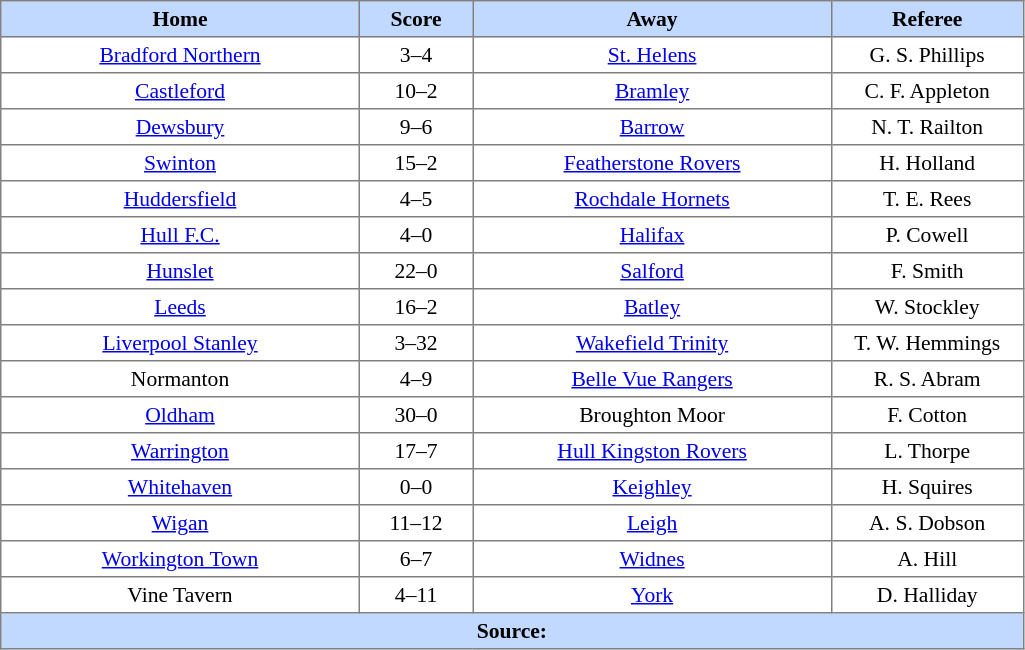<table border=1 style="border-collapse:collapse; font-size:90%; text-align:center;" cellpadding=3 cellspacing=0 width=54%>
<tr bgcolor=#C1D8FF>
<th width=19%>Home</th>
<th width=6%>Score</th>
<th width=19%>Away</th>
<th width=10%>Referee</th>
</tr>
<tr>
<td><a href='#'>Bradford Northern</a></td>
<td>3–4</td>
<td><a href='#'>St. Helens</a></td>
<td>G. S. Phillips</td>
</tr>
<tr>
<td><a href='#'>Castleford</a></td>
<td>10–2</td>
<td><a href='#'>Bramley</a></td>
<td>C. F. Appleton</td>
</tr>
<tr>
<td><a href='#'>Dewsbury</a></td>
<td>9–6</td>
<td><a href='#'>Barrow</a></td>
<td>N. T. Railton</td>
</tr>
<tr>
<td><a href='#'>Swinton</a></td>
<td>15–2</td>
<td><a href='#'>Featherstone Rovers</a></td>
<td>H. Holland</td>
</tr>
<tr>
<td><a href='#'>Huddersfield</a></td>
<td>4–5</td>
<td><a href='#'>Rochdale Hornets</a></td>
<td>T. E. Rees</td>
</tr>
<tr>
<td><a href='#'>Hull F.C.</a></td>
<td>4–0</td>
<td><a href='#'>Halifax</a></td>
<td>P. Cowell</td>
</tr>
<tr>
<td><a href='#'>Hunslet</a></td>
<td>22–0</td>
<td><a href='#'>Salford</a></td>
<td>F. Smith</td>
</tr>
<tr>
<td><a href='#'>Leeds</a></td>
<td>16–2</td>
<td><a href='#'>Batley</a></td>
<td>W. Stockley</td>
</tr>
<tr>
<td><a href='#'>Liverpool Stanley</a></td>
<td>3–32</td>
<td><a href='#'>Wakefield Trinity</a></td>
<td>T. W. Hemmings</td>
</tr>
<tr>
<td>Normanton</td>
<td>4–9</td>
<td><a href='#'>Belle Vue Rangers</a></td>
<td>R. S. Abram</td>
</tr>
<tr>
<td><a href='#'>Oldham</a></td>
<td>30–0</td>
<td>Broughton Moor</td>
<td>F. Cotton</td>
</tr>
<tr>
<td><a href='#'>Warrington</a></td>
<td>17–7</td>
<td><a href='#'>Hull Kingston Rovers</a></td>
<td>L. Thorpe</td>
</tr>
<tr>
<td><a href='#'>Whitehaven</a></td>
<td>0–0</td>
<td><a href='#'>Keighley</a></td>
<td>H. Squires</td>
</tr>
<tr>
<td><a href='#'>Wigan</a></td>
<td>11–12</td>
<td><a href='#'>Leigh</a></td>
<td>A. S. Dobson</td>
</tr>
<tr>
<td><a href='#'>Workington Town</a></td>
<td>6–7</td>
<td><a href='#'>Widnes</a></td>
<td>A. Hill</td>
</tr>
<tr>
<td>Vine Tavern</td>
<td>4–11</td>
<td><a href='#'>York</a></td>
<td>D. Halliday</td>
</tr>
<tr style="background:#c1d8ff;">
<th colspan=4>Source:</th>
</tr>
</table>
